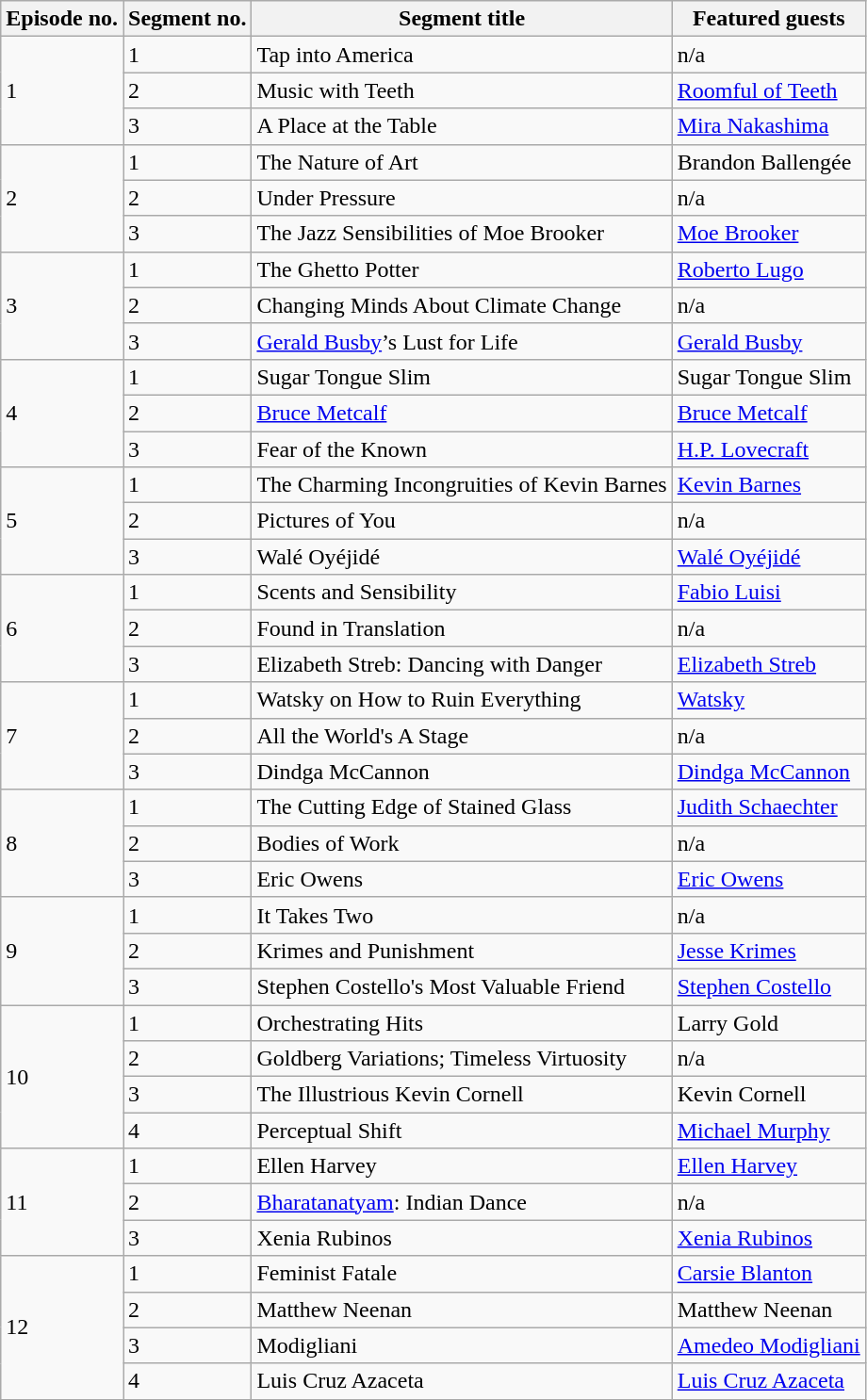<table class="wikitable sortable">
<tr>
<th>Episode no.</th>
<th>Segment no.</th>
<th>Segment title</th>
<th>Featured guests</th>
</tr>
<tr>
<td rowspan="3">1</td>
<td>1</td>
<td>Tap into America</td>
<td>n/a</td>
</tr>
<tr>
<td>2</td>
<td>Music with Teeth</td>
<td><a href='#'>Roomful of Teeth</a></td>
</tr>
<tr>
<td>3</td>
<td>A Place at the Table</td>
<td><a href='#'>Mira Nakashima</a></td>
</tr>
<tr>
<td rowspan="3">2</td>
<td>1</td>
<td>The Nature of Art</td>
<td>Brandon Ballengée</td>
</tr>
<tr>
<td>2</td>
<td>Under Pressure</td>
<td>n/a</td>
</tr>
<tr>
<td>3</td>
<td>The Jazz Sensibilities of Moe Brooker</td>
<td><a href='#'>Moe Brooker</a></td>
</tr>
<tr>
<td rowspan="3">3</td>
<td>1</td>
<td>The Ghetto Potter</td>
<td><a href='#'>Roberto Lugo</a></td>
</tr>
<tr>
<td>2</td>
<td>Changing Minds About Climate Change</td>
<td>n/a</td>
</tr>
<tr>
<td>3</td>
<td><a href='#'>Gerald Busby</a>’s Lust for Life</td>
<td><a href='#'>Gerald Busby</a></td>
</tr>
<tr>
<td rowspan="3">4</td>
<td>1</td>
<td>Sugar Tongue Slim</td>
<td>Sugar Tongue Slim</td>
</tr>
<tr>
<td>2</td>
<td><a href='#'>Bruce Metcalf</a></td>
<td><a href='#'>Bruce Metcalf</a></td>
</tr>
<tr>
<td>3</td>
<td>Fear of the Known</td>
<td><a href='#'>H.P. Lovecraft</a></td>
</tr>
<tr>
<td rowspan="3">5</td>
<td>1</td>
<td>The Charming Incongruities of Kevin Barnes</td>
<td><a href='#'>Kevin Barnes</a></td>
</tr>
<tr>
<td>2</td>
<td>Pictures of You</td>
<td>n/a</td>
</tr>
<tr>
<td>3</td>
<td>Walé Oyéjidé</td>
<td><a href='#'>Walé Oyéjidé</a></td>
</tr>
<tr>
<td rowspan="3">6</td>
<td>1</td>
<td>Scents and Sensibility</td>
<td><a href='#'>Fabio Luisi</a></td>
</tr>
<tr>
<td>2</td>
<td>Found in Translation</td>
<td>n/a</td>
</tr>
<tr>
<td>3</td>
<td>Elizabeth Streb: Dancing with Danger</td>
<td><a href='#'>Elizabeth Streb</a></td>
</tr>
<tr>
<td rowspan="3">7</td>
<td>1</td>
<td>Watsky on How to Ruin Everything</td>
<td><a href='#'>Watsky</a></td>
</tr>
<tr>
<td>2</td>
<td>All the World's A Stage</td>
<td>n/a</td>
</tr>
<tr>
<td>3</td>
<td>Dindga McCannon</td>
<td><a href='#'>Dindga McCannon</a></td>
</tr>
<tr>
<td rowspan="3">8</td>
<td>1</td>
<td>The Cutting Edge of Stained Glass</td>
<td><a href='#'>Judith Schaechter</a></td>
</tr>
<tr>
<td>2</td>
<td>Bodies of Work</td>
<td>n/a</td>
</tr>
<tr>
<td>3</td>
<td>Eric Owens</td>
<td><a href='#'>Eric Owens</a></td>
</tr>
<tr>
<td rowspan="3">9</td>
<td>1</td>
<td>It Takes Two</td>
<td>n/a</td>
</tr>
<tr>
<td>2</td>
<td>Krimes and Punishment</td>
<td><a href='#'>Jesse Krimes</a></td>
</tr>
<tr>
<td>3</td>
<td>Stephen Costello's Most Valuable Friend</td>
<td><a href='#'>Stephen Costello</a></td>
</tr>
<tr>
<td rowspan="4">10</td>
<td>1</td>
<td>Orchestrating Hits</td>
<td>Larry Gold</td>
</tr>
<tr>
<td>2</td>
<td>Goldberg Variations; Timeless Virtuosity</td>
<td>n/a</td>
</tr>
<tr>
<td>3</td>
<td>The Illustrious Kevin Cornell</td>
<td>Kevin Cornell</td>
</tr>
<tr>
<td>4</td>
<td>Perceptual Shift</td>
<td><a href='#'>Michael Murphy</a></td>
</tr>
<tr>
<td rowspan="3">11</td>
<td>1</td>
<td>Ellen Harvey</td>
<td><a href='#'>Ellen Harvey</a></td>
</tr>
<tr>
<td>2</td>
<td><a href='#'>Bharatanatyam</a>: Indian Dance</td>
<td>n/a</td>
</tr>
<tr>
<td>3</td>
<td>Xenia Rubinos</td>
<td><a href='#'>Xenia Rubinos</a></td>
</tr>
<tr>
<td rowspan="4">12</td>
<td>1</td>
<td>Feminist Fatale</td>
<td><a href='#'>Carsie Blanton</a></td>
</tr>
<tr>
<td>2</td>
<td>Matthew Neenan</td>
<td>Matthew Neenan</td>
</tr>
<tr>
<td>3</td>
<td>Modigliani</td>
<td><a href='#'>Amedeo Modigliani</a></td>
</tr>
<tr>
<td>4</td>
<td>Luis Cruz Azaceta</td>
<td><a href='#'>Luis Cruz Azaceta</a></td>
</tr>
</table>
